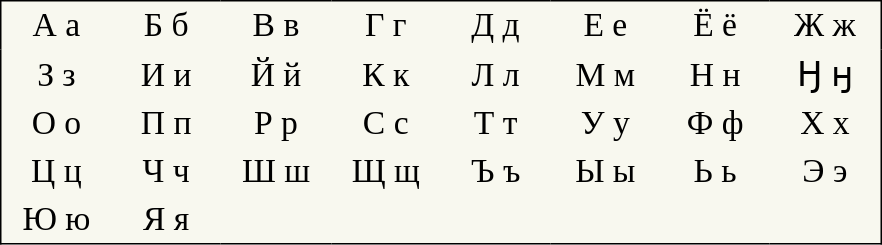<table style="font-family:Times New Roman; font-size:1.4em; border-color:black; border-width:1px; border-style:solid; border-collapse:collapse; background-color:#F8F8EF">
<tr>
<td style="width:3em; text-align:center; padding: 3px;">А а</td>
<td style="width:3em; text-align:center; padding: 3px;">Б б</td>
<td style="width:3em; text-align:center; padding: 3px;">В в</td>
<td style="width:3em; text-align:center; padding: 3px;">Г г</td>
<td style="width:3em; text-align:center; padding: 3px;">Д д</td>
<td style="width:3em; text-align:center; padding: 3px;">Е е</td>
<td style="width:3em; text-align:center; padding: 3px;">Ё ё</td>
<td style="width:3em; text-align:center; padding: 3px;">Ж ж</td>
</tr>
<tr>
<td style="width:3em; text-align:center; padding: 3px;">З з</td>
<td style="width:3em; text-align:center; padding: 3px;">И и</td>
<td style="width:3em; text-align:center; padding: 3px;">Й й</td>
<td style="width:3em; text-align:center; padding: 3px;">К к</td>
<td style="width:3em; text-align:center; padding: 3px;">Л л</td>
<td style="width:3em; text-align:center; padding: 3px;">М м</td>
<td style="width:3em; text-align:center; padding: 3px;">Н н</td>
<td style="width:3em; text-align:center; padding: 3px;">Ӈ ӈ</td>
</tr>
<tr>
<td style="width:3em; text-align:center; padding: 3px;">О о</td>
<td style="width:3em; text-align:center; padding: 3px;">П п</td>
<td style="width:3em; text-align:center; padding: 3px;">Р р</td>
<td style="width:3em; text-align:center; padding: 3px;">С с</td>
<td style="width:3em; text-align:center; padding: 3px;">Т т</td>
<td style="width:3em; text-align:center; padding: 3px;">У у</td>
<td style="width:3em; text-align:center; padding: 3px;">Ф ф</td>
<td style="width:3em; text-align:center; padding: 3px;">Х х</td>
</tr>
<tr>
<td style="width:3em; text-align:center; padding: 3px;">Ц ц</td>
<td style="width:3em; text-align:center; padding: 3px;">Ч ч</td>
<td style="width:3em; text-align:center; padding: 3px;">Ш ш</td>
<td style="width:3em; text-align:center; padding: 3px;">Щ щ</td>
<td style="width:3em; text-align:center; padding: 3px;">Ъ ъ</td>
<td style="width:3em; text-align:center; padding: 3px;">Ы ы</td>
<td style="width:3em; text-align:center; padding: 3px;">Ь ь</td>
<td style="width:3em; text-align:center; padding: 3px;">Э э</td>
</tr>
<tr>
<td style="width:3em; text-align:center; padding: 3px;">Ю ю</td>
<td style="width:3em; text-align:center; padding: 3px;">Я я</td>
<td></td>
<td></td>
<td></td>
<td></td>
<td></td>
<td></td>
</tr>
</table>
